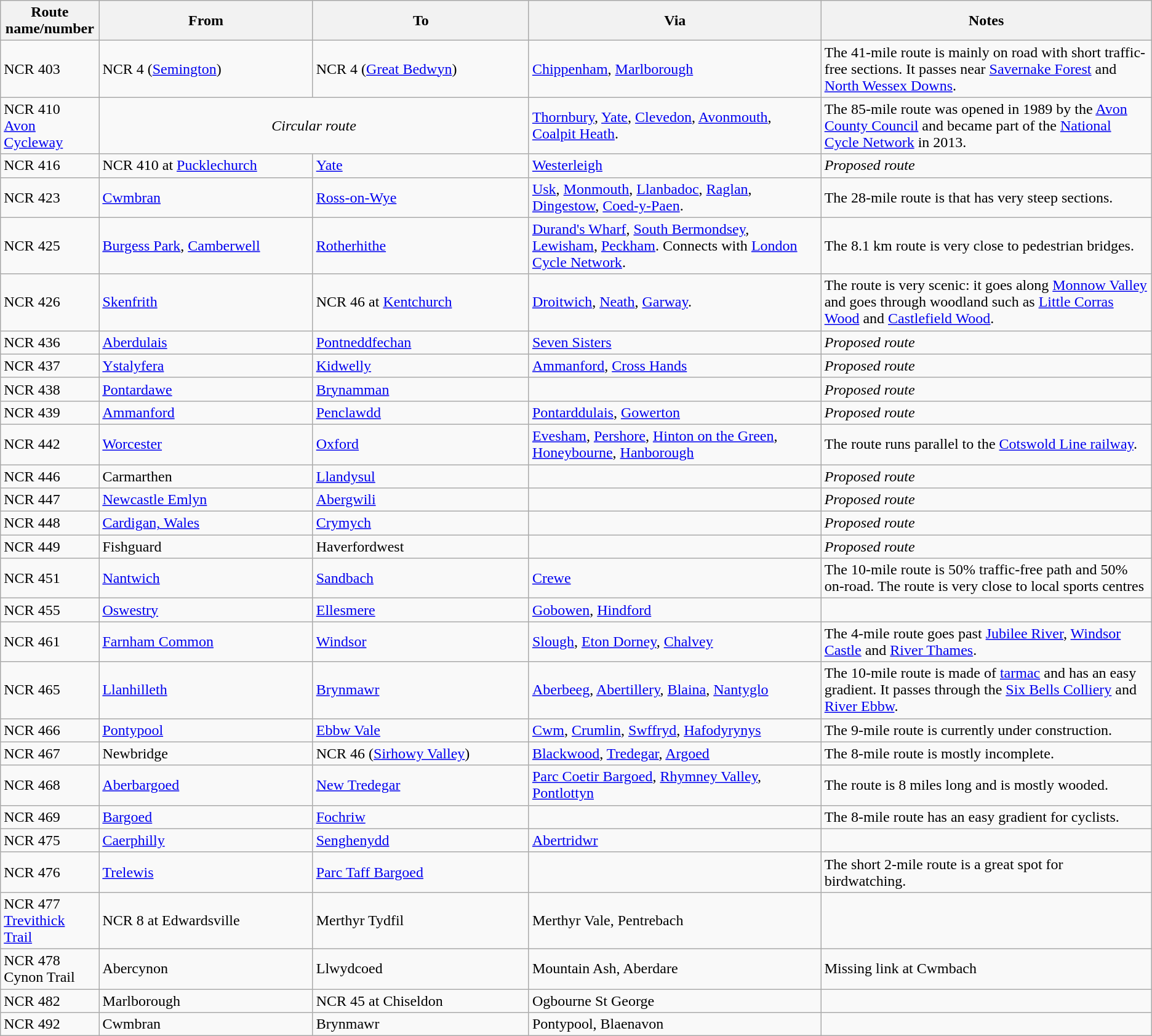<table class="wikitable">
<tr>
<th style="width:100px">Route name/number</th>
<th style="width:250px">From</th>
<th style="width:250px">To</th>
<th style="width:350px">Via</th>
<th style="width:400px">Notes</th>
</tr>
<tr>
<td>NCR 403</td>
<td>NCR 4 (<a href='#'>Semington</a>)</td>
<td>NCR 4 (<a href='#'>Great Bedwyn</a>)</td>
<td><a href='#'>Chippenham</a>, <a href='#'>Marlborough</a></td>
<td>The 41-mile route is mainly on road with short traffic-free sections. It passes near <a href='#'>Savernake Forest</a> and <a href='#'>North Wessex Downs</a>.</td>
</tr>
<tr>
<td>NCR 410<br> <a href='#'>Avon Cycleway</a></td>
<td align="center" colspan="2"><em>Circular route</em></td>
<td><a href='#'>Thornbury</a>, <a href='#'>Yate</a>, <a href='#'>Clevedon</a>, <a href='#'>Avonmouth</a>, <a href='#'>Coalpit Heath</a>.</td>
<td>The 85-mile route was opened in 1989 by the <a href='#'>Avon County Council</a> and became part of the <a href='#'>National Cycle Network</a> in 2013.</td>
</tr>
<tr>
<td>NCR 416</td>
<td>NCR 410 at <a href='#'>Pucklechurch</a></td>
<td><a href='#'>Yate</a></td>
<td><a href='#'>Westerleigh</a></td>
<td><em>Proposed route</em></td>
</tr>
<tr>
<td>NCR 423</td>
<td><a href='#'>Cwmbran</a></td>
<td><a href='#'>Ross-on-Wye</a></td>
<td><a href='#'>Usk</a>, <a href='#'>Monmouth</a>, <a href='#'>Llanbadoc</a>, <a href='#'>Raglan</a>, <a href='#'>Dingestow</a>, <a href='#'>Coed-y-Paen</a>.</td>
<td>The 28-mile route is that has very steep sections.</td>
</tr>
<tr>
<td>NCR 425</td>
<td><a href='#'>Burgess Park</a>, <a href='#'>Camberwell</a></td>
<td><a href='#'>Rotherhithe</a></td>
<td><a href='#'>Durand's Wharf</a>, <a href='#'>South Bermondsey</a>, <a href='#'>Lewisham</a>, <a href='#'>Peckham</a>. Connects with <a href='#'>London Cycle Network</a>.</td>
<td>The 8.1 km route is very close to pedestrian bridges.</td>
</tr>
<tr>
<td>NCR 426</td>
<td><a href='#'>Skenfrith</a></td>
<td>NCR 46 at <a href='#'>Kentchurch</a></td>
<td><a href='#'>Droitwich</a>, <a href='#'>Neath</a>, <a href='#'>Garway</a>.</td>
<td>The route is very scenic: it goes along <a href='#'>Monnow Valley</a> and goes through woodland such as <a href='#'>Little Corras Wood</a> and <a href='#'>Castlefield Wood</a>.</td>
</tr>
<tr>
<td>NCR 436</td>
<td><a href='#'>Aberdulais</a></td>
<td><a href='#'>Pontneddfechan</a></td>
<td><a href='#'>Seven Sisters</a></td>
<td><em>Proposed route</em></td>
</tr>
<tr>
<td>NCR 437</td>
<td><a href='#'>Ystalyfera</a></td>
<td><a href='#'>Kidwelly</a></td>
<td><a href='#'>Ammanford</a>, <a href='#'>Cross Hands</a></td>
<td><em>Proposed route</em></td>
</tr>
<tr>
<td>NCR 438</td>
<td><a href='#'>Pontardawe</a></td>
<td><a href='#'>Brynamman</a></td>
<td></td>
<td><em>Proposed route</em></td>
</tr>
<tr>
<td>NCR 439</td>
<td><a href='#'>Ammanford</a></td>
<td><a href='#'>Penclawdd</a></td>
<td><a href='#'>Pontarddulais</a>, <a href='#'>Gowerton</a></td>
<td><em>Proposed route</em></td>
</tr>
<tr>
<td>NCR 442</td>
<td><a href='#'>Worcester</a></td>
<td><a href='#'>Oxford</a></td>
<td><a href='#'>Evesham</a>, <a href='#'>Pershore</a>, <a href='#'>Hinton on the Green</a>, <a href='#'>Honeybourne</a>, <a href='#'>Hanborough</a></td>
<td>The route runs parallel to the <a href='#'>Cotswold Line railway</a>.</td>
</tr>
<tr>
<td>NCR 446</td>
<td>Carmarthen</td>
<td><a href='#'>Llandysul</a></td>
<td></td>
<td><em>Proposed route</em></td>
</tr>
<tr>
<td>NCR 447</td>
<td><a href='#'>Newcastle Emlyn</a></td>
<td><a href='#'>Abergwili</a></td>
<td></td>
<td><em>Proposed route</em></td>
</tr>
<tr>
<td>NCR 448</td>
<td><a href='#'>Cardigan, Wales</a></td>
<td><a href='#'>Crymych</a></td>
<td></td>
<td><em>Proposed route</em></td>
</tr>
<tr>
<td>NCR 449</td>
<td>Fishguard</td>
<td>Haverfordwest</td>
<td></td>
<td><em>Proposed route</em></td>
</tr>
<tr>
<td>NCR 451</td>
<td><a href='#'>Nantwich</a></td>
<td><a href='#'>Sandbach</a></td>
<td><a href='#'>Crewe</a></td>
<td>The 10-mile route is 50% traffic-free path and 50% on-road. The route is very close to local sports centres </td>
</tr>
<tr>
<td>NCR 455</td>
<td><a href='#'>Oswestry</a></td>
<td><a href='#'>Ellesmere</a></td>
<td><a href='#'>Gobowen</a>, <a href='#'>Hindford</a></td>
<td></td>
</tr>
<tr>
<td>NCR 461</td>
<td><a href='#'>Farnham Common</a></td>
<td><a href='#'>Windsor</a></td>
<td><a href='#'>Slough</a>, <a href='#'>Eton Dorney</a>, <a href='#'>Chalvey</a></td>
<td>The 4-mile route goes past <a href='#'>Jubilee River</a>, <a href='#'>Windsor Castle</a> and <a href='#'>River Thames</a>.</td>
</tr>
<tr>
<td>NCR 465</td>
<td><a href='#'>Llanhilleth</a></td>
<td><a href='#'>Brynmawr</a></td>
<td><a href='#'>Aberbeeg</a>, <a href='#'>Abertillery</a>, <a href='#'>Blaina</a>, <a href='#'>Nantyglo</a></td>
<td>The 10-mile route is made of <a href='#'>tarmac</a> and has an easy gradient. It passes through the <a href='#'>Six Bells Colliery</a> and <a href='#'>River Ebbw</a>.</td>
</tr>
<tr>
<td>NCR 466</td>
<td><a href='#'>Pontypool</a></td>
<td><a href='#'>Ebbw Vale</a></td>
<td><a href='#'>Cwm</a>, <a href='#'>Crumlin</a>, <a href='#'>Swffryd</a>, <a href='#'>Hafodyrynys</a></td>
<td>The 9-mile route is currently under construction.</td>
</tr>
<tr>
<td>NCR 467</td>
<td>Newbridge</td>
<td>NCR 46 (<a href='#'>Sirhowy Valley</a>)</td>
<td><a href='#'>Blackwood</a>, <a href='#'>Tredegar</a>, <a href='#'>Argoed</a></td>
<td>The 8-mile route is mostly incomplete.</td>
</tr>
<tr>
<td>NCR 468</td>
<td><a href='#'>Aberbargoed</a></td>
<td><a href='#'>New Tredegar</a></td>
<td><a href='#'>Parc Coetir Bargoed</a>, <a href='#'>Rhymney Valley</a>, <a href='#'>Pontlottyn</a></td>
<td>The route is 8 miles long and is mostly wooded.</td>
</tr>
<tr>
<td>NCR 469</td>
<td><a href='#'>Bargoed</a></td>
<td><a href='#'>Fochriw</a></td>
<td></td>
<td>The 8-mile route has an easy gradient for cyclists.</td>
</tr>
<tr>
<td>NCR 475</td>
<td><a href='#'>Caerphilly</a></td>
<td><a href='#'>Senghenydd</a></td>
<td><a href='#'>Abertridwr</a></td>
<td></td>
</tr>
<tr>
<td>NCR 476</td>
<td><a href='#'>Trelewis</a></td>
<td><a href='#'>Parc Taff Bargoed</a></td>
<td></td>
<td>The short 2-mile route is a great spot for birdwatching.</td>
</tr>
<tr>
<td>NCR 477 <br> <a href='#'>Trevithick Trail</a></td>
<td>NCR 8 at Edwardsville</td>
<td>Merthyr Tydfil</td>
<td>Merthyr Vale, Pentrebach</td>
<td></td>
</tr>
<tr>
<td>NCR 478 <br> Cynon Trail</td>
<td>Abercynon</td>
<td>Llwydcoed</td>
<td>Mountain Ash, Aberdare</td>
<td>Missing link at Cwmbach</td>
</tr>
<tr>
<td>NCR 482</td>
<td>Marlborough</td>
<td>NCR 45 at Chiseldon</td>
<td>Ogbourne St George</td>
<td></td>
</tr>
<tr>
<td>NCR 492</td>
<td>Cwmbran</td>
<td>Brynmawr</td>
<td>Pontypool, Blaenavon</td>
<td></td>
</tr>
</table>
